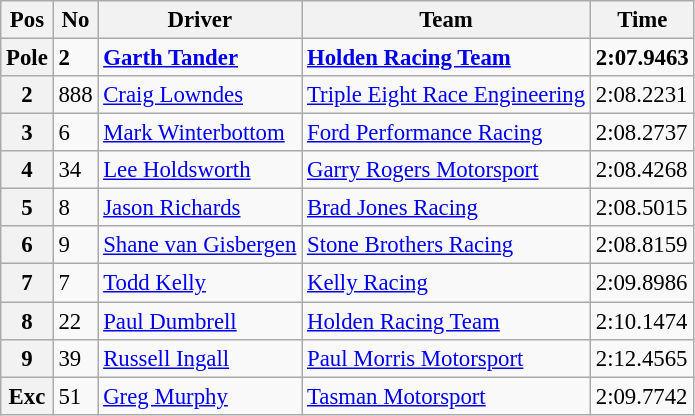<table class="wikitable" style="font-size: 95%;">
<tr>
<th>Pos</th>
<th>No</th>
<th>Driver</th>
<th>Team</th>
<th>Time</th>
</tr>
<tr style="font-weight:bold">
<th>Pole</th>
<td>2</td>
<td> <a href='#'>Garth Tander</a></td>
<td><a href='#'>Holden Racing Team</a></td>
<td>2:07.9463</td>
</tr>
<tr>
<th>2</th>
<td>888</td>
<td> <a href='#'>Craig Lowndes</a></td>
<td><a href='#'>Triple Eight Race Engineering</a></td>
<td>2:08.2231</td>
</tr>
<tr>
<th>3</th>
<td>6</td>
<td> <a href='#'>Mark Winterbottom</a></td>
<td><a href='#'>Ford Performance Racing</a></td>
<td>2:08.2737</td>
</tr>
<tr>
<th>4</th>
<td>34</td>
<td> <a href='#'>Lee Holdsworth</a></td>
<td><a href='#'>Garry Rogers Motorsport</a></td>
<td>2:08.4268</td>
</tr>
<tr>
<th>5</th>
<td>8</td>
<td> <a href='#'>Jason Richards</a></td>
<td><a href='#'>Brad Jones Racing</a></td>
<td>2:08.5015</td>
</tr>
<tr>
<th>6</th>
<td>9</td>
<td> <a href='#'>Shane van Gisbergen</a></td>
<td><a href='#'>Stone Brothers Racing</a></td>
<td>2:08.8159</td>
</tr>
<tr>
<th>7</th>
<td>7</td>
<td> <a href='#'>Todd Kelly</a></td>
<td><a href='#'>Kelly Racing</a></td>
<td>2:09.8986</td>
</tr>
<tr>
<th>8</th>
<td>22</td>
<td> <a href='#'>Paul Dumbrell</a></td>
<td><a href='#'>Holden Racing Team</a></td>
<td>2:10.1474</td>
</tr>
<tr>
<th>9</th>
<td>39</td>
<td> <a href='#'>Russell Ingall</a></td>
<td><a href='#'>Paul Morris Motorsport</a></td>
<td>2:12.4565</td>
</tr>
<tr>
<th>Exc</th>
<td>51</td>
<td> <a href='#'>Greg Murphy</a></td>
<td><a href='#'>Tasman Motorsport</a></td>
<td>2:09.7742</td>
</tr>
</table>
